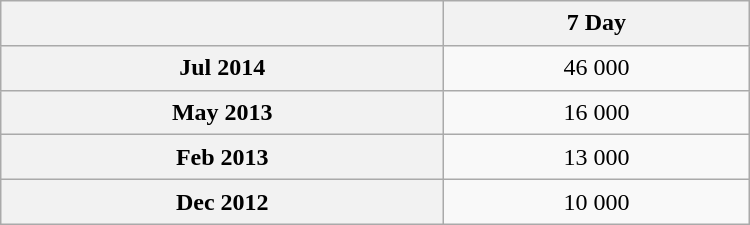<table class="wikitable sortable" style="text-align:center; width:500px; height:150px;">
<tr>
<th></th>
<th>7 Day</th>
</tr>
<tr>
<th scope="row">Jul 2014</th>
<td>46 000</td>
</tr>
<tr>
<th scope="row">May 2013</th>
<td>16 000</td>
</tr>
<tr>
<th scope="row">Feb 2013</th>
<td>13 000</td>
</tr>
<tr>
<th scope="row">Dec 2012</th>
<td>10 000</td>
</tr>
</table>
